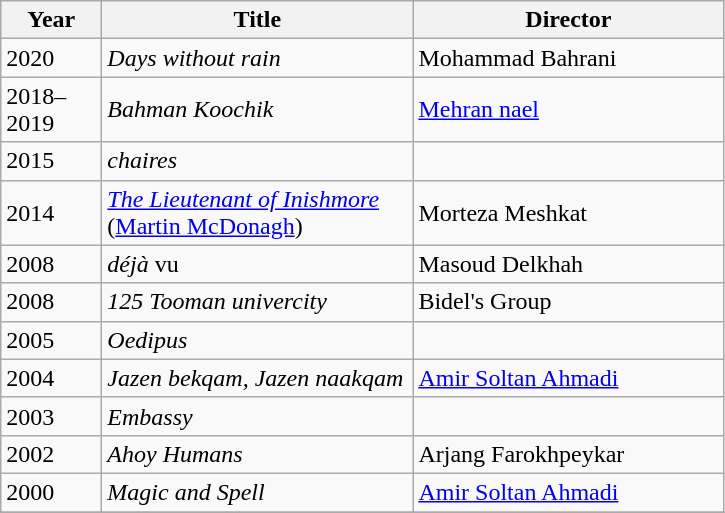<table class="wikitable">
<tr>
<th rowspan="1" style="width:60px;">Year</th>
<th rowspan="1" style="width:200px;">Title</th>
<th rowspan="1" style="width:200px;">Director</th>
</tr>
<tr>
<td>2020</td>
<td><em>Days without rain</em></td>
<td>Mohammad Bahrani</td>
</tr>
<tr>
<td>2018–2019</td>
<td><em>Bahman Koochik</em></td>
<td><a href='#'>Mehran nael</a></td>
</tr>
<tr>
<td>2015</td>
<td><em>chaires</em></td>
<td Talieh Tarighi></td>
</tr>
<tr>
<td>2014</td>
<td><em><a href='#'>The Lieutenant of Inishmore</a></em> (<a href='#'>Martin McDonagh</a>)</td>
<td>Morteza Meshkat</td>
</tr>
<tr>
<td>2008</td>
<td><em>déjà</em> vu</td>
<td>Masoud Delkhah</td>
</tr>
<tr>
<td>2008</td>
<td><em>125 Tooman univercity</em></td>
<td>Bidel's Group</td>
</tr>
<tr>
<td>2005</td>
<td><em>Oedipus</em></td>
<td></td>
</tr>
<tr>
<td>2004</td>
<td><em>Jazen bekqam, Jazen naakqam</em></td>
<td><a href='#'>Amir Soltan Ahmadi</a></td>
</tr>
<tr>
<td>2003</td>
<td><em>Embassy</em></td>
<td></td>
</tr>
<tr>
<td>2002</td>
<td><em>Ahoy Humans</em></td>
<td>Arjang Farokhpeykar</td>
</tr>
<tr>
<td>2000</td>
<td><em>Magic and Spell</em></td>
<td><a href='#'>Amir Soltan Ahmadi</a></td>
</tr>
<tr>
</tr>
</table>
